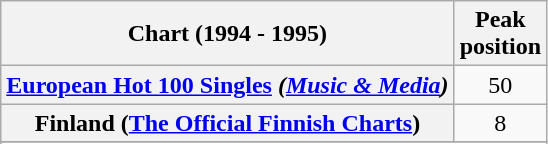<table class="wikitable sortable plainrowheaders">
<tr>
<th>Chart (1994 - 1995)</th>
<th>Peak<br>position</th>
</tr>
<tr>
<th scope="row"><a href='#'>European Hot 100 Singles</a> <em>(<a href='#'>Music & Media</a>)</em></th>
<td style="text-align:center;">50</td>
</tr>
<tr>
<th scope="row">Finland (<a href='#'>The Official Finnish Charts</a>)</th>
<td style="text-align:center;">8</td>
</tr>
<tr>
</tr>
<tr>
</tr>
<tr>
</tr>
</table>
